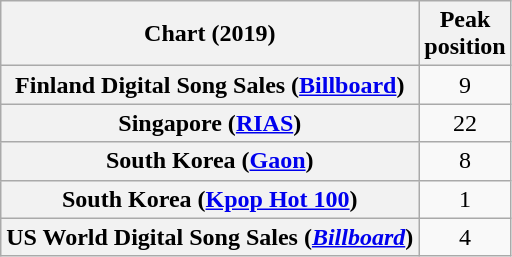<table class="wikitable plainrowheaders" style="text-align:center">
<tr>
<th scope="col">Chart (2019)</th>
<th scope="col">Peak<br>position</th>
</tr>
<tr>
<th scope="row">Finland Digital Song Sales (<a href='#'>Billboard</a>)</th>
<td>9</td>
</tr>
<tr>
<th scope="row">Singapore (<a href='#'>RIAS</a>)</th>
<td>22</td>
</tr>
<tr>
<th scope="row">South Korea (<a href='#'>Gaon</a>)</th>
<td>8</td>
</tr>
<tr>
<th scope="row">South Korea (<a href='#'>Kpop Hot 100</a>)</th>
<td>1</td>
</tr>
<tr>
<th scope="row">US World Digital Song Sales (<em><a href='#'>Billboard</a></em>)</th>
<td>4</td>
</tr>
</table>
